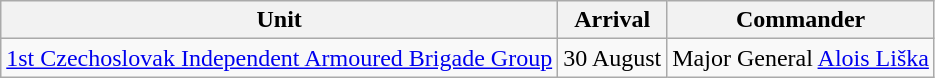<table class="wikitable">
<tr>
<th>Unit</th>
<th>Arrival</th>
<th>Commander</th>
</tr>
<tr>
<td><a href='#'>1st Czechoslovak Independent Armoured Brigade Group</a></td>
<td>30 August</td>
<td>Major General <a href='#'>Alois Liška</a></td>
</tr>
</table>
